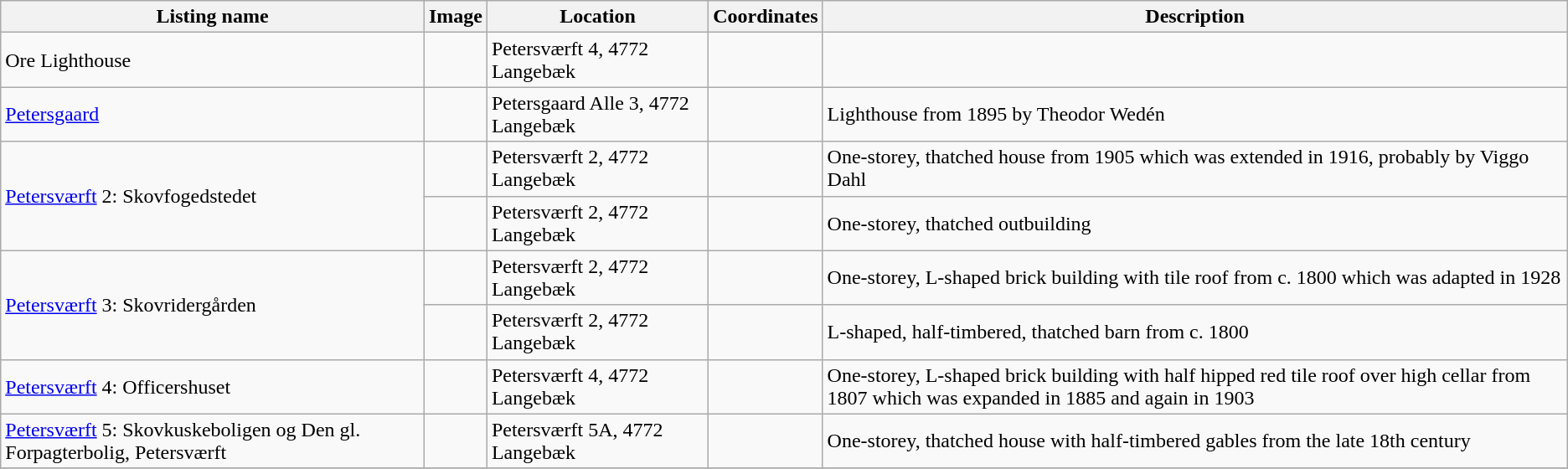<table class="wikitable sortable">
<tr>
<th>Listing name</th>
<th>Image</th>
<th>Location</th>
<th>Coordinates</th>
<th>Description</th>
</tr>
<tr>
<td>Ore Lighthouse</td>
<td></td>
<td>Petersværft 4, 4772 Langebæk</td>
<td></td>
<td></td>
</tr>
<tr>
<td><a href='#'>Petersgaard</a></td>
<td></td>
<td>Petersgaard Alle 3, 4772 Langebæk</td>
<td></td>
<td>Lighthouse from 1895 by Theodor Wedén</td>
</tr>
<tr>
<td rowspan="2"><a href='#'>Petersværft</a> 2: Skovfogedstedet</td>
<td></td>
<td>Petersværft 2, 4772 Langebæk</td>
<td></td>
<td>One-storey, thatched house from 1905 which was extended in 1916, probably by Viggo Dahl</td>
</tr>
<tr>
<td></td>
<td>Petersværft 2, 4772 Langebæk</td>
<td></td>
<td>One-storey, thatched outbuilding</td>
</tr>
<tr>
<td rowspan="2"><a href='#'>Petersværft</a> 3: Skovridergården</td>
<td></td>
<td>Petersværft 2, 4772 Langebæk</td>
<td></td>
<td>One-storey, L-shaped brick building with tile roof from c. 1800 which was adapted in 1928</td>
</tr>
<tr>
<td></td>
<td>Petersværft 2, 4772 Langebæk</td>
<td></td>
<td>L-shaped, half-timbered, thatched barn from c. 1800</td>
</tr>
<tr>
<td><a href='#'>Petersværft</a> 4: Officershuset</td>
<td></td>
<td>Petersværft 4, 4772 Langebæk</td>
<td></td>
<td>One-storey, L-shaped brick building with half hipped red tile roof over high cellar from 1807 which was expanded in 1885 and again in 1903</td>
</tr>
<tr>
<td><a href='#'>Petersværft</a> 5: Skovkuskeboligen og Den gl. Forpagterbolig, Petersværft</td>
<td></td>
<td>Petersværft 5A, 4772 Langebæk</td>
<td></td>
<td>One-storey, thatched house with half-timbered gables from the late 18th century</td>
</tr>
<tr>
</tr>
</table>
